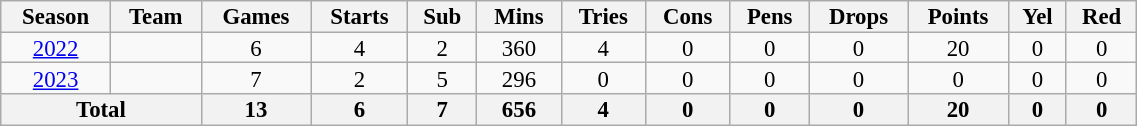<table class="wikitable" style="text-align:center; line-height:90%; font-size:95%; width:60%;">
<tr>
<th>Season</th>
<th>Team</th>
<th>Games</th>
<th>Starts</th>
<th>Sub</th>
<th>Mins</th>
<th>Tries</th>
<th>Cons</th>
<th>Pens</th>
<th>Drops</th>
<th>Points</th>
<th>Yel</th>
<th>Red</th>
</tr>
<tr>
<td><a href='#'>2022</a></td>
<td></td>
<td>6</td>
<td>4</td>
<td>2</td>
<td>360</td>
<td>4</td>
<td>0</td>
<td>0</td>
<td>0</td>
<td>20</td>
<td>0</td>
<td>0</td>
</tr>
<tr>
<td><a href='#'>2023</a></td>
<td></td>
<td>7</td>
<td>2</td>
<td>5</td>
<td>296</td>
<td>0</td>
<td>0</td>
<td>0</td>
<td>0</td>
<td>0</td>
<td>0</td>
<td>0</td>
</tr>
<tr>
<th colspan="2">Total</th>
<th>13</th>
<th>6</th>
<th>7</th>
<th>656</th>
<th>4</th>
<th>0</th>
<th>0</th>
<th>0</th>
<th>20</th>
<th>0</th>
<th>0</th>
</tr>
</table>
